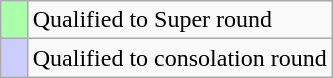<table class="wikitable" align=right>
<tr>
<td width=10px bgcolor=aaffaa></td>
<td>Qualified to Super round</td>
</tr>
<tr>
<td width=10px bgcolor=ccccff></td>
<td>Qualified to consolation round</td>
</tr>
</table>
